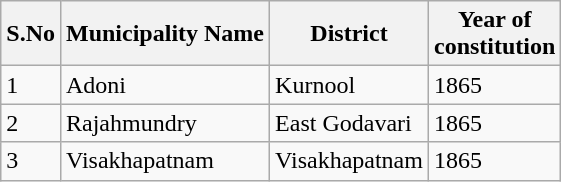<table class="wikitable">
<tr>
<th>S.No</th>
<th>Municipality Name</th>
<th>District</th>
<th>Year of<br>constitution</th>
</tr>
<tr>
<td>1</td>
<td>Adoni</td>
<td>Kurnool</td>
<td>1865</td>
</tr>
<tr>
<td>2</td>
<td>Rajahmundry</td>
<td>East Godavari</td>
<td>1865</td>
</tr>
<tr>
<td>3</td>
<td>Visakhapatnam</td>
<td>Visakhapatnam</td>
<td>1865</td>
</tr>
</table>
